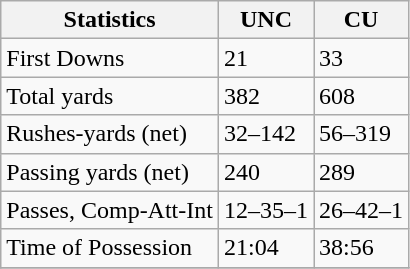<table class="wikitable">
<tr>
<th>Statistics</th>
<th>UNC</th>
<th>CU</th>
</tr>
<tr>
<td>First Downs</td>
<td>21</td>
<td>33</td>
</tr>
<tr>
<td>Total yards</td>
<td>382</td>
<td>608</td>
</tr>
<tr>
<td>Rushes-yards (net)</td>
<td>32–142</td>
<td>56–319</td>
</tr>
<tr>
<td>Passing yards (net)</td>
<td>240</td>
<td>289</td>
</tr>
<tr>
<td>Passes, Comp-Att-Int</td>
<td>12–35–1</td>
<td>26–42–1</td>
</tr>
<tr>
<td>Time of Possession</td>
<td>21:04</td>
<td>38:56</td>
</tr>
<tr>
</tr>
</table>
